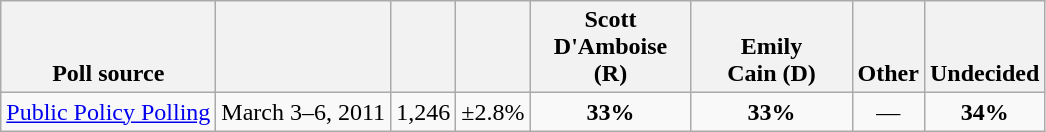<table class="wikitable" style="text-align:center">
<tr valign= bottom>
<th>Poll source</th>
<th></th>
<th></th>
<th></th>
<th style="width:100px;">Scott<br>D'Amboise (R)</th>
<th style="width:100px;">Emily<br>Cain (D)</th>
<th>Other</th>
<th>Undecided</th>
</tr>
<tr>
<td align=left><a href='#'>Public Policy Polling</a></td>
<td>March 3–6, 2011</td>
<td>1,246</td>
<td>±2.8%</td>
<td><strong>33%</strong></td>
<td><strong>33%</strong></td>
<td>—</td>
<td><strong>34%</strong></td>
</tr>
</table>
